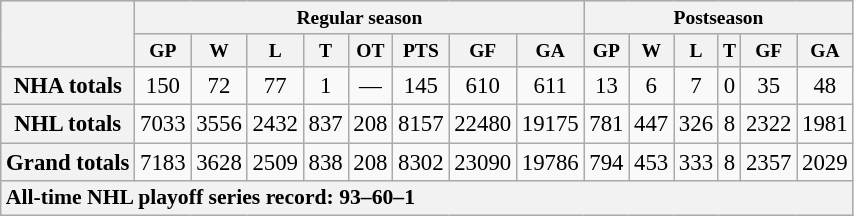<table class="wikitable" style="text-align: center; font-size: 95%">
<tr align="center" style="font-size: small; font-weight:bold; background-color:#dddddd; padding:5px;">
<th rowspan="2" scope="col"></th>
<th colspan="8">Regular season</th>
<th colspan="6">Postseason</th>
</tr>
<tr align="center" style="font-size: small; font-weight:bold; background-color:#dddddd; padding:5px;">
<th scope="col">GP</th>
<th scope="col">W</th>
<th scope="col">L</th>
<th scope="col">T</th>
<th scope="col">OT</th>
<th scope="col">PTS</th>
<th scope="col">GF</th>
<th scope="col">GA</th>
<th scope="col">GP</th>
<th scope="col">W</th>
<th scope="col">L</th>
<th scope="col">T</th>
<th scope="col">GF</th>
<th scope="col">GA</th>
</tr>
<tr>
<th scope="row">NHA totals</th>
<td>150</td>
<td>72</td>
<td>77</td>
<td>1</td>
<td>—</td>
<td>145</td>
<td>610</td>
<td>611</td>
<td>13</td>
<td>6</td>
<td>7</td>
<td>0</td>
<td>35</td>
<td>48</td>
</tr>
<tr>
<th scope="row">NHL totals</th>
<td>7033</td>
<td>3556</td>
<td>2432</td>
<td>837</td>
<td>208</td>
<td>8157</td>
<td>22480</td>
<td>19175</td>
<td>781</td>
<td>447</td>
<td>326</td>
<td>8</td>
<td>2322</td>
<td>1981</td>
</tr>
<tr>
<th scope="row">Grand totals</th>
<td>7183</td>
<td>3628</td>
<td>2509</td>
<td>838</td>
<td>208</td>
<td>8302</td>
<td>23090</td>
<td>19786</td>
<td>794</td>
<td>453</td>
<td>333</td>
<td>8</td>
<td>2357</td>
<td>2029</td>
</tr>
<tr>
<th colspan="15" style="text-align:left; font-size:95%">All-time NHL playoff series record: 93–60–1</th>
</tr>
</table>
